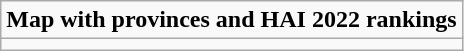<table role= "presentation" class="wikitable mw-collapsible mw-collapsed">
<tr>
<td><strong>Map with provinces and HAI 2022 rankings</strong></td>
</tr>
<tr>
<td></td>
</tr>
</table>
